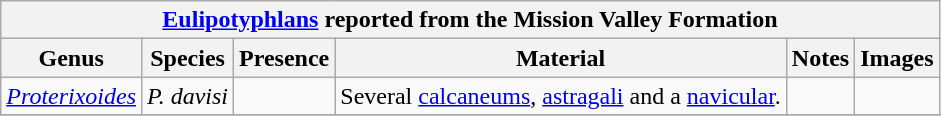<table class="wikitable" align="center">
<tr>
<th colspan="6" align="center"><strong><a href='#'>Eulipotyphlans</a> reported from the Mission Valley Formation</strong></th>
</tr>
<tr>
<th>Genus</th>
<th>Species</th>
<th>Presence</th>
<th><strong>Material</strong></th>
<th>Notes</th>
<th>Images</th>
</tr>
<tr>
<td><em><a href='#'>Proterixoides</a></em></td>
<td><em>P. davisi</em></td>
<td></td>
<td>Several <a href='#'>calcaneums</a>, <a href='#'>astragali</a> and a <a href='#'>navicular</a>.</td>
<td></td>
<td></td>
</tr>
<tr>
</tr>
</table>
